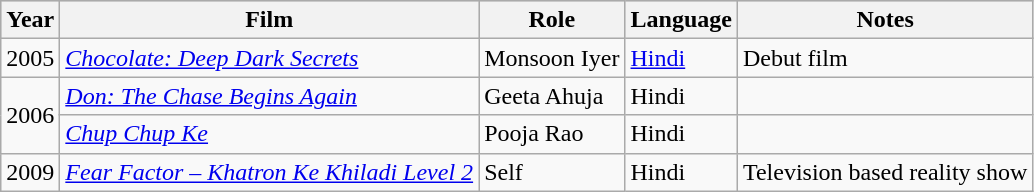<table class="wikitable">
<tr style="background:#ccc; text-align:center;">
<th>Year</th>
<th>Film</th>
<th>Role</th>
<th>Language</th>
<th>Notes</th>
</tr>
<tr>
<td>2005</td>
<td><em><a href='#'>Chocolate: Deep Dark Secrets</a></em></td>
<td>Monsoon Iyer</td>
<td><a href='#'>Hindi</a></td>
<td>Debut film</td>
</tr>
<tr>
<td rowspan="2">2006</td>
<td><em><a href='#'>Don: The Chase Begins Again</a></em></td>
<td>Geeta Ahuja</td>
<td>Hindi</td>
<td></td>
</tr>
<tr>
<td><em><a href='#'>Chup Chup Ke</a></em></td>
<td>Pooja Rao</td>
<td>Hindi</td>
<td></td>
</tr>
<tr>
<td>2009</td>
<td><em><a href='#'>Fear Factor – Khatron Ke Khiladi Level 2</a></em></td>
<td>Self</td>
<td>Hindi</td>
<td>Television based reality show</td>
</tr>
</table>
